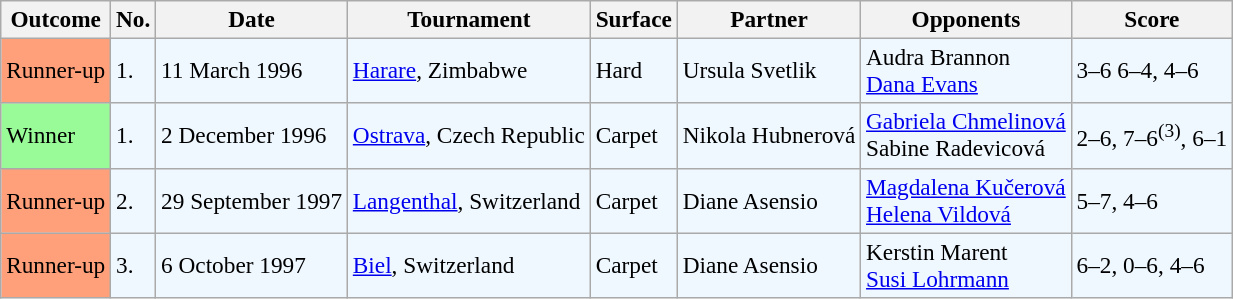<table class="sortable wikitable" style=font-size:97%>
<tr>
<th>Outcome</th>
<th>No.</th>
<th>Date</th>
<th>Tournament</th>
<th>Surface</th>
<th>Partner</th>
<th>Opponents</th>
<th>Score</th>
</tr>
<tr style="background:#f0f8ff;">
<td style="background:#ffa07a;">Runner-up</td>
<td>1.</td>
<td>11 March 1996</td>
<td><a href='#'>Harare</a>, Zimbabwe</td>
<td>Hard</td>
<td> Ursula Svetlik</td>
<td> Audra Brannon <br>  <a href='#'>Dana Evans</a></td>
<td>3–6 6–4, 4–6</td>
</tr>
<tr style="background:#f0f8ff;">
<td bgcolor="98FB98">Winner</td>
<td>1.</td>
<td>2 December 1996</td>
<td><a href='#'>Ostrava</a>, Czech Republic</td>
<td>Carpet</td>
<td> Nikola Hubnerová</td>
<td> <a href='#'>Gabriela Chmelinová</a> <br>  Sabine Radevicová</td>
<td>2–6, 7–6<sup>(3)</sup>, 6–1</td>
</tr>
<tr style="background:#f0f8ff;">
<td style="background:#ffa07a;">Runner-up</td>
<td>2.</td>
<td>29 September 1997</td>
<td><a href='#'>Langenthal</a>, Switzerland</td>
<td>Carpet</td>
<td> Diane Asensio</td>
<td> <a href='#'>Magdalena Kučerová</a> <br>  <a href='#'>Helena Vildová</a></td>
<td>5–7, 4–6</td>
</tr>
<tr style="background:#f0f8ff;">
<td style="background:#ffa07a;">Runner-up</td>
<td>3.</td>
<td>6 October 1997</td>
<td><a href='#'>Biel</a>, Switzerland</td>
<td>Carpet</td>
<td> Diane Asensio</td>
<td> Kerstin Marent <br>  <a href='#'>Susi Lohrmann</a></td>
<td>6–2, 0–6, 4–6</td>
</tr>
</table>
